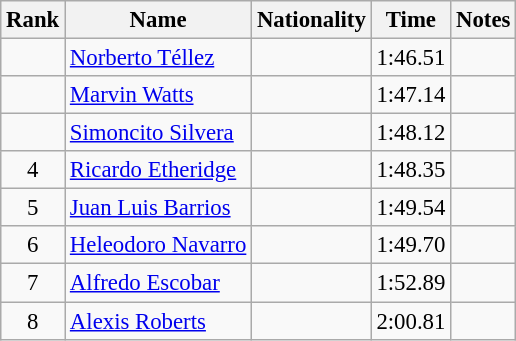<table class="wikitable sortable" style="text-align:center;font-size:95%">
<tr>
<th>Rank</th>
<th>Name</th>
<th>Nationality</th>
<th>Time</th>
<th>Notes</th>
</tr>
<tr>
<td></td>
<td align=left><a href='#'>Norberto Téllez</a></td>
<td align=left></td>
<td>1:46.51</td>
<td></td>
</tr>
<tr>
<td></td>
<td align=left><a href='#'>Marvin Watts</a></td>
<td align=left></td>
<td>1:47.14</td>
<td></td>
</tr>
<tr>
<td></td>
<td align=left><a href='#'>Simoncito Silvera</a></td>
<td align=left></td>
<td>1:48.12</td>
<td></td>
</tr>
<tr>
<td>4</td>
<td align=left><a href='#'>Ricardo Etheridge</a></td>
<td align=left></td>
<td>1:48.35</td>
<td></td>
</tr>
<tr>
<td>5</td>
<td align=left><a href='#'>Juan Luis Barrios</a></td>
<td align=left></td>
<td>1:49.54</td>
<td></td>
</tr>
<tr>
<td>6</td>
<td align=left><a href='#'>Heleodoro Navarro</a></td>
<td align=left></td>
<td>1:49.70</td>
<td></td>
</tr>
<tr>
<td>7</td>
<td align=left><a href='#'>Alfredo Escobar</a></td>
<td align=left></td>
<td>1:52.89</td>
<td></td>
</tr>
<tr>
<td>8</td>
<td align=left><a href='#'>Alexis Roberts</a></td>
<td align=left></td>
<td>2:00.81</td>
<td></td>
</tr>
</table>
